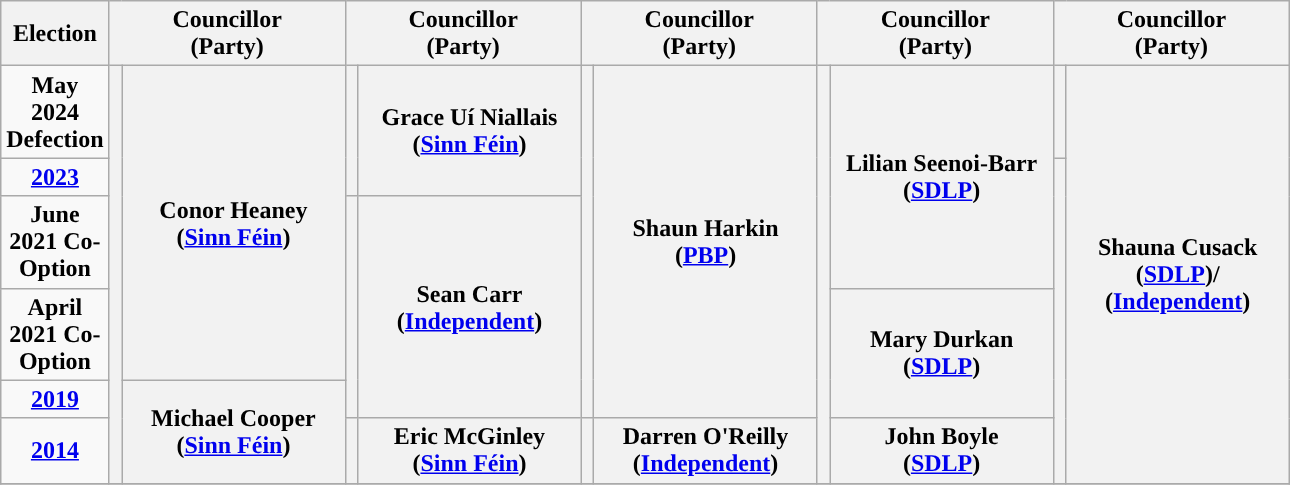<table class="wikitable" style="text-align:center">
<tr>
<th scope="col" width="50">Election</th>
<th scope="col" width="150" colspan = "2">Councillor<br> (Party)</th>
<th scope="col" width="150" colspan = "2">Councillor<br> (Party)</th>
<th scope="col" width="150" colspan = "2">Councillor<br> (Party)</th>
<th scope="col" width="150" colspan = "2">Councillor<br> (Party)</th>
<th scope="col" width="150" colspan = "2">Councillor<br> (Party)</th>
</tr>
<tr>
<td><strong>May 2024 Defection</strong></td>
<th rowspan="6" width="1" style="background-color: "></th>
<th rowspan = "4">Conor Heaney <br> (<a href='#'>Sinn Féin</a>)</th>
<th rowspan="2" width="1" style="background-color: "></th>
<th rowspan = "2">Grace Uí Niallais <br> (<a href='#'>Sinn Féin</a>)</th>
<th rowspan="5" width="1" style="background-color: "></th>
<th rowspan = "5">Shaun Harkin <br> (<a href='#'>PBP</a>)</th>
<th rowspan="6" width="1" style="background-color: "></th>
<th rowspan = "3">Lilian Seenoi-Barr <br> (<a href='#'>SDLP</a>)</th>
<th rowspan="1" width="1" style="background-color: "></th>
<th rowspan = "6">Shauna Cusack <br> (<a href='#'>SDLP</a>)/ <br> (<a href='#'>Independent</a>)</th>
</tr>
<tr>
<td><strong><a href='#'>2023</a></strong></td>
<th rowspan="5" width="1" style="background-color: "></th>
</tr>
<tr>
<td><strong>June 2021 Co-Option</strong></td>
<th rowspan="3" width="1" style="background-color: "></th>
<th rowspan = "3">Sean Carr <br> (<a href='#'>Independent</a>)</th>
</tr>
<tr>
<td><strong>April 2021 Co-Option</strong></td>
<th rowspan = "2">Mary Durkan <br> (<a href='#'>SDLP</a>)</th>
</tr>
<tr>
<td><strong><a href='#'>2019</a></strong></td>
<th rowspan = "2">Michael Cooper <br> (<a href='#'>Sinn Féin</a>)</th>
</tr>
<tr>
<td><strong><a href='#'>2014</a></strong></td>
<th rowspan="1" width="1" style="background-color: "></th>
<th rowspan = "1">Eric McGinley <br> (<a href='#'>Sinn Féin</a>)</th>
<th rowspan="1" width="1" style="background-color: "></th>
<th rowspan = "1">Darren O'Reilly <br> (<a href='#'>Independent</a>)</th>
<th rowspan = "1">John Boyle <br> (<a href='#'>SDLP</a>)</th>
</tr>
<tr>
</tr>
</table>
